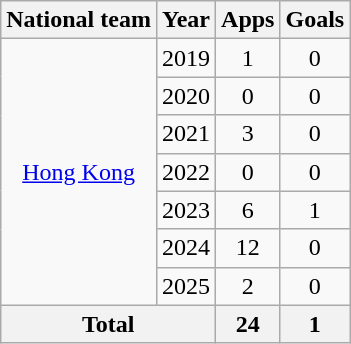<table class="wikitable" style="text-align:center">
<tr>
<th>National team</th>
<th>Year</th>
<th>Apps</th>
<th>Goals</th>
</tr>
<tr>
<td rowspan="7"><a href='#'>Hong Kong</a></td>
<td>2019</td>
<td>1</td>
<td>0</td>
</tr>
<tr>
<td>2020</td>
<td>0</td>
<td>0</td>
</tr>
<tr>
<td>2021</td>
<td>3</td>
<td>0</td>
</tr>
<tr>
<td>2022</td>
<td>0</td>
<td>0</td>
</tr>
<tr>
<td>2023</td>
<td>6</td>
<td>1</td>
</tr>
<tr>
<td>2024</td>
<td>12</td>
<td>0</td>
</tr>
<tr>
<td>2025</td>
<td>2</td>
<td>0</td>
</tr>
<tr>
<th colspan="2">Total</th>
<th>24</th>
<th>1</th>
</tr>
</table>
